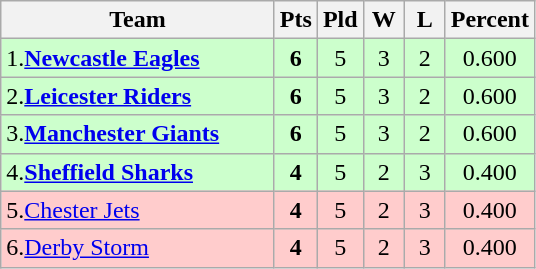<table class="wikitable" style="text-align: center;">
<tr>
<th width="175">Team</th>
<th width="20" abbr="Points">Pts</th>
<th width="20" abbr="Played">Pld</th>
<th width="20" abbr="Won">W</th>
<th width="20" abbr="Lost">L</th>
<th width="20" abbr="Percentage">Percent</th>
</tr>
<tr style="background: #ccffcc;">
<td style="text-align:left;">1.<strong><a href='#'>Newcastle Eagles</a></strong></td>
<td><strong>6</strong></td>
<td>5</td>
<td>3</td>
<td>2</td>
<td>0.600</td>
</tr>
<tr style="background: #ccffcc;">
<td style="text-align:left;">2.<strong><a href='#'>Leicester Riders</a></strong></td>
<td><strong>6</strong></td>
<td>5</td>
<td>3</td>
<td>2</td>
<td>0.600</td>
</tr>
<tr style="background: #ccffcc;">
<td style="text-align:left;">3.<strong><a href='#'>Manchester Giants</a></strong></td>
<td><strong>6</strong></td>
<td>5</td>
<td>3</td>
<td>2</td>
<td>0.600</td>
</tr>
<tr style="background: #ccffcc;">
<td style="text-align:left;">4.<strong><a href='#'>Sheffield Sharks</a></strong></td>
<td><strong>4</strong></td>
<td>5</td>
<td>2</td>
<td>3</td>
<td>0.400</td>
</tr>
<tr style="background: #ffcccc;">
<td style="text-align:left;">5.<a href='#'>Chester Jets</a></td>
<td><strong>4</strong></td>
<td>5</td>
<td>2</td>
<td>3</td>
<td>0.400</td>
</tr>
<tr style="background: #ffcccc;">
<td style="text-align:left;">6.<a href='#'>Derby Storm</a></td>
<td><strong>4</strong></td>
<td>5</td>
<td>2</td>
<td>3</td>
<td>0.400</td>
</tr>
</table>
